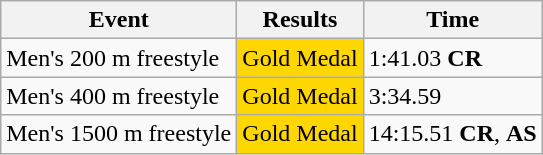<table class="wikitable">
<tr>
<th>Event</th>
<th>Results</th>
<th>Time</th>
</tr>
<tr>
<td>Men's 200 m freestyle</td>
<td bgcolor="Gold">Gold Medal</td>
<td>1:41.03 <strong>CR</strong></td>
</tr>
<tr>
<td>Men's 400 m freestyle</td>
<td bgcolor="Gold">Gold Medal</td>
<td>3:34.59</td>
</tr>
<tr>
<td>Men's 1500 m freestyle</td>
<td bgcolor="Gold">Gold Medal</td>
<td>14:15.51 <strong>CR</strong>, <strong>AS</strong></td>
</tr>
</table>
